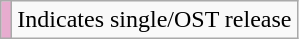<table class="wikitable" style="font-size:100%">
<tr>
<td style="background-color:#E7ACCF"></td>
<td>Indicates single/OST release</td>
</tr>
</table>
